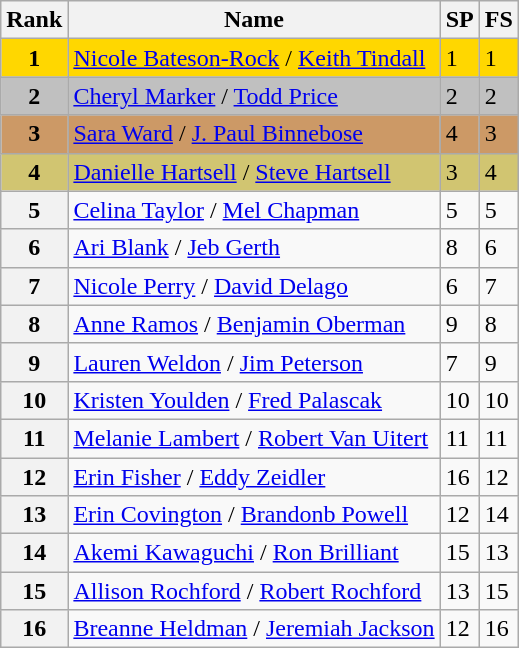<table class="wikitable">
<tr>
<th>Rank</th>
<th>Name</th>
<th>SP</th>
<th>FS</th>
</tr>
<tr bgcolor="gold">
<td align="center"><strong>1</strong></td>
<td><a href='#'>Nicole Bateson-Rock</a> / <a href='#'>Keith Tindall</a></td>
<td>1</td>
<td>1</td>
</tr>
<tr bgcolor="silver">
<td align="center"><strong>2</strong></td>
<td><a href='#'>Cheryl Marker</a> / <a href='#'>Todd Price</a></td>
<td>2</td>
<td>2</td>
</tr>
<tr bgcolor="cc9966">
<td align="center"><strong>3</strong></td>
<td><a href='#'>Sara Ward</a> / <a href='#'>J. Paul Binnebose</a></td>
<td>4</td>
<td>3</td>
</tr>
<tr bgcolor="#d1c571">
<td align="center"><strong>4</strong></td>
<td><a href='#'>Danielle Hartsell</a> / <a href='#'>Steve Hartsell</a></td>
<td>3</td>
<td>4</td>
</tr>
<tr>
<th>5</th>
<td><a href='#'>Celina Taylor</a> / <a href='#'>Mel Chapman</a></td>
<td>5</td>
<td>5</td>
</tr>
<tr>
<th>6</th>
<td><a href='#'>Ari Blank</a> / <a href='#'>Jeb Gerth</a></td>
<td>8</td>
<td>6</td>
</tr>
<tr>
<th>7</th>
<td><a href='#'>Nicole Perry</a> / <a href='#'>David Delago</a></td>
<td>6</td>
<td>7</td>
</tr>
<tr>
<th>8</th>
<td><a href='#'>Anne Ramos</a> / <a href='#'>Benjamin Oberman</a></td>
<td>9</td>
<td>8</td>
</tr>
<tr>
<th>9</th>
<td><a href='#'>Lauren Weldon</a> / <a href='#'>Jim Peterson</a></td>
<td>7</td>
<td>9</td>
</tr>
<tr>
<th>10</th>
<td><a href='#'>Kristen Youlden</a> / <a href='#'>Fred Palascak</a></td>
<td>10</td>
<td>10</td>
</tr>
<tr>
<th>11</th>
<td><a href='#'>Melanie Lambert</a> / <a href='#'>Robert Van Uitert</a></td>
<td>11</td>
<td>11</td>
</tr>
<tr>
<th>12</th>
<td><a href='#'>Erin Fisher</a> / <a href='#'>Eddy Zeidler</a></td>
<td>16</td>
<td>12</td>
</tr>
<tr>
<th>13</th>
<td><a href='#'>Erin Covington</a> / <a href='#'>Brandonb Powell</a></td>
<td>12</td>
<td>14</td>
</tr>
<tr>
<th>14</th>
<td><a href='#'>Akemi Kawaguchi</a> / <a href='#'>Ron Brilliant</a></td>
<td>15</td>
<td>13</td>
</tr>
<tr>
<th>15</th>
<td><a href='#'>Allison Rochford</a> / <a href='#'>Robert Rochford</a></td>
<td>13</td>
<td>15</td>
</tr>
<tr>
<th>16</th>
<td><a href='#'>Breanne Heldman</a> / <a href='#'>Jeremiah Jackson</a></td>
<td>12</td>
<td>16</td>
</tr>
</table>
